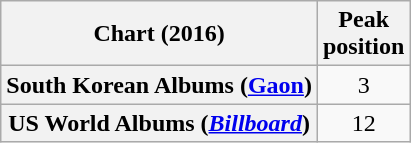<table class="wikitable sortable plainrowheaders" style="text-align:center">
<tr>
<th>Chart (2016)</th>
<th>Peak<br>position</th>
</tr>
<tr>
<th scope="row">South Korean Albums (<a href='#'>Gaon</a>)</th>
<td>3</td>
</tr>
<tr>
<th scope="row">US World Albums (<em><a href='#'>Billboard</a></em>)</th>
<td>12</td>
</tr>
</table>
